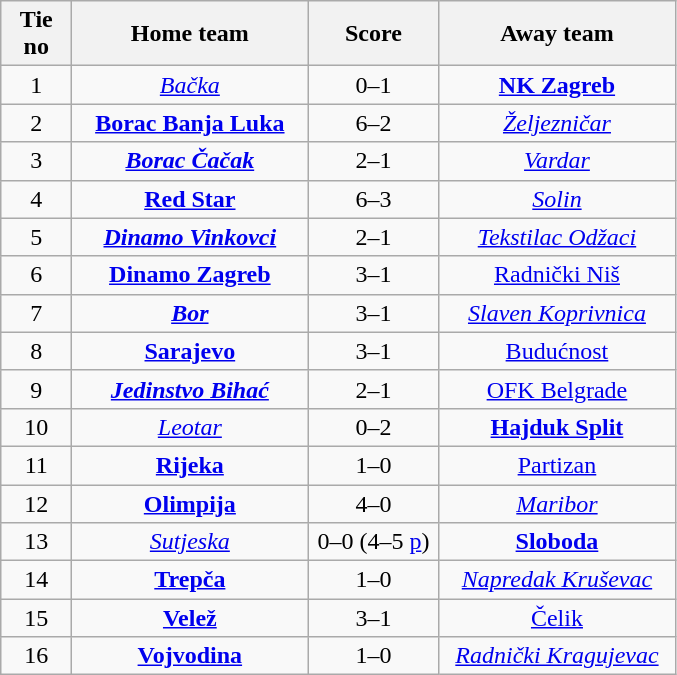<table class="wikitable" style="text-align: center">
<tr>
<th width=40>Tie no</th>
<th width=150>Home team</th>
<th width=80>Score</th>
<th width=150>Away team</th>
</tr>
<tr>
<td>1</td>
<td><em><a href='#'>Bačka</a></em></td>
<td>0–1</td>
<td><strong><a href='#'>NK Zagreb</a></strong></td>
</tr>
<tr>
<td>2</td>
<td><strong><a href='#'>Borac Banja Luka</a></strong></td>
<td>6–2</td>
<td><em><a href='#'>Željezničar</a></em></td>
</tr>
<tr>
<td>3</td>
<td><strong><em><a href='#'>Borac Čačak</a></em></strong></td>
<td>2–1</td>
<td><em><a href='#'>Vardar</a></em></td>
</tr>
<tr>
<td>4</td>
<td><strong><a href='#'>Red Star</a></strong></td>
<td>6–3</td>
<td><em><a href='#'>Solin</a></em></td>
</tr>
<tr>
<td>5</td>
<td><strong><em><a href='#'>Dinamo Vinkovci</a></em></strong></td>
<td>2–1</td>
<td><em><a href='#'>Tekstilac Odžaci</a></em></td>
</tr>
<tr>
<td>6</td>
<td><strong><a href='#'>Dinamo Zagreb</a></strong></td>
<td>3–1</td>
<td><a href='#'>Radnički Niš</a></td>
</tr>
<tr>
<td>7</td>
<td><strong><em><a href='#'>Bor</a></em></strong></td>
<td>3–1</td>
<td><em><a href='#'>Slaven Koprivnica</a></em></td>
</tr>
<tr>
<td>8</td>
<td><strong><a href='#'>Sarajevo</a></strong></td>
<td>3–1</td>
<td><a href='#'>Budućnost</a></td>
</tr>
<tr>
<td>9</td>
<td><strong><em><a href='#'>Jedinstvo Bihać</a></em></strong></td>
<td>2–1</td>
<td><a href='#'>OFK Belgrade</a></td>
</tr>
<tr>
<td>10</td>
<td><em><a href='#'>Leotar</a></em></td>
<td>0–2</td>
<td><strong><a href='#'>Hajduk Split</a></strong></td>
</tr>
<tr>
<td>11</td>
<td><strong><a href='#'>Rijeka</a></strong></td>
<td>1–0</td>
<td><a href='#'>Partizan</a></td>
</tr>
<tr>
<td>12</td>
<td><strong><a href='#'>Olimpija</a></strong></td>
<td>4–0</td>
<td><em><a href='#'>Maribor</a></em></td>
</tr>
<tr>
<td>13</td>
<td><em><a href='#'>Sutjeska</a></em></td>
<td>0–0 (4–5 <a href='#'>p</a>)</td>
<td><strong><a href='#'>Sloboda</a></strong></td>
</tr>
<tr>
<td>14</td>
<td><strong><a href='#'>Trepča</a></strong></td>
<td>1–0</td>
<td><em><a href='#'>Napredak Kruševac</a></em></td>
</tr>
<tr>
<td>15</td>
<td><strong><a href='#'>Velež</a></strong></td>
<td>3–1</td>
<td><a href='#'>Čelik</a></td>
</tr>
<tr>
<td>16</td>
<td><strong><a href='#'>Vojvodina</a></strong></td>
<td>1–0</td>
<td><em><a href='#'>Radnički Kragujevac</a></em></td>
</tr>
</table>
